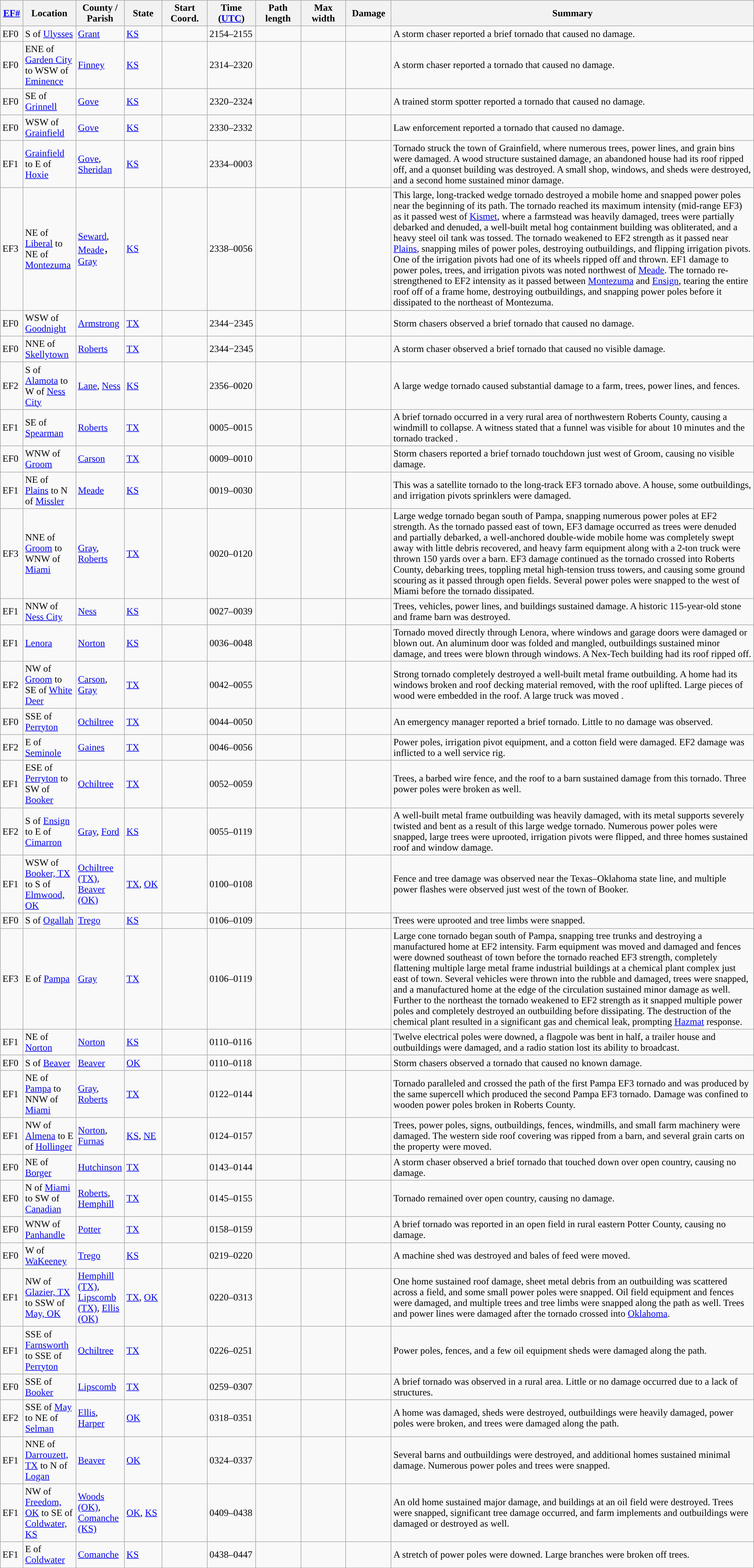<table class="wikitable sortable" style="width:100%;">
<tr>
<th scope="col"  style="width:3%; text-align:center;"><a href='#'>EF#</a></th>
<th scope="col"  style="width:7%; text-align:center;" class="unsortable">Location</th>
<th scope="col"  style="width:6%; text-align:center;" class="unsortable">County / Parish</th>
<th scope="col"  style="width:5%; text-align:center;">State</th>
<th scope="col"  style="width:6%; text-align:center;">Start Coord.</th>
<th scope="col"  style="width:6%; text-align:center;">Time (<a href='#'>UTC</a>)</th>
<th scope="col"  style="width:6%; text-align:center;">Path length</th>
<th scope="col"  style="width:6%; text-align:center;">Max width</th>
<th scope="col"  style="width:6%; text-align:center;">Damage</th>
<th scope="col" class="unsortable" style="width:48%; text-align:center;">Summary</th>
</tr>
<tr>
<td>EF0</td>
<td>S of <a href='#'>Ulysses</a></td>
<td><a href='#'>Grant</a></td>
<td><a href='#'>KS</a></td>
<td></td>
<td>2154–2155</td>
<td></td>
<td></td>
<td></td>
<td>A storm chaser reported a brief tornado that caused no damage.</td>
</tr>
<tr>
<td>EF0</td>
<td>ENE of <a href='#'>Garden City</a> to WSW of <a href='#'>Eminence</a></td>
<td><a href='#'>Finney</a></td>
<td><a href='#'>KS</a></td>
<td></td>
<td>2314–2320</td>
<td></td>
<td></td>
<td></td>
<td>A storm chaser reported a tornado that caused no damage.</td>
</tr>
<tr>
<td>EF0</td>
<td>SE of <a href='#'>Grinnell</a></td>
<td><a href='#'>Gove</a></td>
<td><a href='#'>KS</a></td>
<td></td>
<td>2320–2324</td>
<td></td>
<td></td>
<td></td>
<td>A trained storm spotter reported a tornado that caused no damage.</td>
</tr>
<tr>
<td>EF0</td>
<td>WSW of <a href='#'>Grainfield</a></td>
<td><a href='#'>Gove</a></td>
<td><a href='#'>KS</a></td>
<td></td>
<td>2330–2332</td>
<td></td>
<td></td>
<td></td>
<td>Law enforcement reported a tornado that caused no damage.</td>
</tr>
<tr>
<td>EF1</td>
<td><a href='#'>Grainfield</a> to E of <a href='#'>Hoxie</a></td>
<td><a href='#'>Gove</a>, <a href='#'>Sheridan</a></td>
<td><a href='#'>KS</a></td>
<td></td>
<td>2334–0003</td>
<td></td>
<td></td>
<td></td>
<td>Tornado struck the town of Grainfield, where numerous trees, power lines, and grain bins were damaged. A wood structure sustained damage, an abandoned house had its roof ripped off, and a quonset building was destroyed. A small shop, windows, and sheds were destroyed, and a second home sustained minor damage.</td>
</tr>
<tr>
<td>EF3</td>
<td>NE of <a href='#'>Liberal</a> to NE of <a href='#'>Montezuma</a></td>
<td><a href='#'>Seward</a>, <a href='#'>Meade</a>， <a href='#'>Gray</a></td>
<td><a href='#'>KS</a></td>
<td></td>
<td>2338–0056</td>
<td></td>
<td></td>
<td></td>
<td>This large, long-tracked wedge tornado destroyed a mobile home and snapped power poles near the beginning of its path. The tornado reached its maximum intensity (mid-range EF3) as it passed west of <a href='#'>Kismet</a>, where a farmstead was heavily damaged, trees were partially debarked and denuded, a well-built metal hog containment building was obliterated, and a heavy steel oil tank was tossed. The tornado weakened to EF2 strength as it passed near <a href='#'>Plains</a>, snapping miles of power poles, destroying outbuildings, and flipping irrigation pivots. One of the irrigation pivots had one of its wheels ripped off and thrown. EF1 damage to power poles, trees, and irrigation pivots was noted northwest of <a href='#'>Meade</a>. The tornado re-strengthened to EF2 intensity as it passed between <a href='#'>Montezuma</a> and <a href='#'>Ensign</a>, tearing the entire roof off of a frame home, destroying outbuildings, and snapping power poles before it dissipated to the northeast of Montezuma.</td>
</tr>
<tr>
<td>EF0</td>
<td>WSW of <a href='#'>Goodnight</a></td>
<td><a href='#'>Armstrong</a></td>
<td><a href='#'>TX</a></td>
<td></td>
<td>2344−2345</td>
<td></td>
<td></td>
<td></td>
<td>Storm chasers observed a brief tornado that caused no damage.</td>
</tr>
<tr>
<td>EF0</td>
<td>NNE of <a href='#'>Skellytown</a></td>
<td><a href='#'>Roberts</a></td>
<td><a href='#'>TX</a></td>
<td></td>
<td>2344−2345</td>
<td></td>
<td></td>
<td></td>
<td>A storm chaser observed a brief tornado that caused no visible damage.</td>
</tr>
<tr>
<td>EF2</td>
<td>S of <a href='#'>Alamota</a> to W of <a href='#'>Ness City</a></td>
<td><a href='#'>Lane</a>, <a href='#'>Ness</a></td>
<td><a href='#'>KS</a></td>
<td></td>
<td>2356–0020</td>
<td></td>
<td></td>
<td></td>
<td>A large wedge tornado caused substantial damage to a farm, trees, power lines, and fences.</td>
</tr>
<tr>
<td>EF1</td>
<td>SE of <a href='#'>Spearman</a></td>
<td><a href='#'>Roberts</a></td>
<td><a href='#'>TX</a></td>
<td></td>
<td>0005–0015</td>
<td></td>
<td></td>
<td></td>
<td>A brief tornado occurred in a very rural area of northwestern Roberts County, causing a windmill to collapse. A witness stated that a funnel was visible for about 10 minutes and the tornado tracked .</td>
</tr>
<tr>
<td>EF0</td>
<td>WNW of <a href='#'>Groom</a></td>
<td><a href='#'>Carson</a></td>
<td><a href='#'>TX</a></td>
<td></td>
<td>0009–0010</td>
<td></td>
<td></td>
<td></td>
<td>Storm chasers reported a brief tornado touchdown just west of Groom, causing no visible damage.</td>
</tr>
<tr>
<td>EF1</td>
<td>NE of <a href='#'>Plains</a> to N of <a href='#'>Missler</a></td>
<td><a href='#'>Meade</a></td>
<td><a href='#'>KS</a></td>
<td></td>
<td>0019–0030</td>
<td></td>
<td></td>
<td></td>
<td>This was a satellite tornado to the long-track EF3 tornado above. A house, some outbuildings, and irrigation pivots sprinklers were damaged.</td>
</tr>
<tr>
<td>EF3</td>
<td>NNE of <a href='#'>Groom</a> to WNW of <a href='#'>Miami</a></td>
<td><a href='#'>Gray</a>, <a href='#'>Roberts</a></td>
<td><a href='#'>TX</a></td>
<td></td>
<td>0020–0120</td>
<td></td>
<td></td>
<td></td>
<td>Large wedge tornado began south of Pampa, snapping numerous power poles at EF2 strength. As the tornado passed east of town, EF3 damage occurred as trees were denuded and partially debarked, a well-anchored double-wide mobile home was completely swept away with little debris recovered, and heavy farm equipment along with a 2-ton truck were thrown 150 yards over a barn. EF3 damage continued as the tornado crossed into Roberts County, debarking trees, toppling metal high-tension truss towers, and causing some ground scouring as it passed through open fields. Several power poles were snapped to the west of Miami before the tornado dissipated.</td>
</tr>
<tr>
<td>EF1</td>
<td>NNW of <a href='#'>Ness City</a></td>
<td><a href='#'>Ness</a></td>
<td><a href='#'>KS</a></td>
<td></td>
<td>0027–0039</td>
<td></td>
<td></td>
<td></td>
<td>Trees, vehicles, power lines, and buildings sustained damage. A historic 115-year-old stone and frame barn was destroyed.</td>
</tr>
<tr>
<td>EF1</td>
<td><a href='#'>Lenora</a></td>
<td><a href='#'>Norton</a></td>
<td><a href='#'>KS</a></td>
<td></td>
<td>0036–0048</td>
<td></td>
<td></td>
<td></td>
<td>Tornado moved directly through Lenora, where windows and garage doors were damaged or blown out. An aluminum door was folded and mangled, outbuildings sustained minor damage, and trees were blown through windows. A Nex-Tech building had its roof ripped off.</td>
</tr>
<tr>
<td>EF2</td>
<td>NW of <a href='#'>Groom</a> to SE of <a href='#'>White Deer</a></td>
<td><a href='#'>Carson</a>, <a href='#'>Gray</a></td>
<td><a href='#'>TX</a></td>
<td></td>
<td>0042–0055</td>
<td></td>
<td></td>
<td></td>
<td>Strong tornado completely destroyed a well-built metal frame outbuilding. A home had its windows broken and roof decking material removed, with the roof uplifted. Large pieces of wood were embedded in the roof. A large truck was moved .</td>
</tr>
<tr>
<td>EF0</td>
<td>SSE of <a href='#'>Perryton</a></td>
<td><a href='#'>Ochiltree</a></td>
<td><a href='#'>TX</a></td>
<td></td>
<td>0044–0050</td>
<td></td>
<td></td>
<td></td>
<td>An emergency manager reported a brief tornado. Little to no damage was observed.</td>
</tr>
<tr>
<td>EF2</td>
<td>E of <a href='#'>Seminole</a></td>
<td><a href='#'>Gaines</a></td>
<td><a href='#'>TX</a></td>
<td></td>
<td>0046–0056</td>
<td></td>
<td></td>
<td></td>
<td>Power poles, irrigation pivot equipment, and a cotton field were damaged. EF2 damage was inflicted to a well service rig.</td>
</tr>
<tr>
<td>EF1</td>
<td>ESE of <a href='#'>Perryton</a> to SW of <a href='#'>Booker</a></td>
<td><a href='#'>Ochiltree</a></td>
<td><a href='#'>TX</a></td>
<td></td>
<td>0052–0059</td>
<td></td>
<td></td>
<td></td>
<td>Trees, a barbed wire fence, and the roof to a barn sustained damage from this tornado. Three power poles were broken as well.</td>
</tr>
<tr>
<td>EF2</td>
<td>S of <a href='#'>Ensign</a> to E of <a href='#'>Cimarron</a></td>
<td><a href='#'>Gray</a>, <a href='#'>Ford</a></td>
<td><a href='#'>KS</a></td>
<td></td>
<td>0055–0119</td>
<td></td>
<td></td>
<td></td>
<td>A well-built metal frame outbuilding was heavily damaged, with its metal supports severely twisted and bent as a result of this large wedge tornado. Numerous power poles were snapped, large trees were uprooted, irrigation pivots were flipped, and three homes sustained roof and window damage.</td>
</tr>
<tr>
<td>EF1</td>
<td>WSW of <a href='#'>Booker, TX</a> to S of <a href='#'>Elmwood, OK</a></td>
<td><a href='#'>Ochiltree (TX)</a>, <a href='#'>Beaver (OK)</a></td>
<td><a href='#'>TX</a>, <a href='#'>OK</a></td>
<td></td>
<td>0100–0108</td>
<td></td>
<td></td>
<td></td>
<td>Fence and tree damage was observed near the Texas–Oklahoma state line, and multiple power flashes were observed just west of the town of Booker.</td>
</tr>
<tr>
<td>EF0</td>
<td>S of <a href='#'>Ogallah</a></td>
<td><a href='#'>Trego</a></td>
<td><a href='#'>KS</a></td>
<td></td>
<td>0106–0109</td>
<td></td>
<td></td>
<td></td>
<td>Trees were uprooted and tree limbs were snapped.</td>
</tr>
<tr>
<td>EF3</td>
<td>E of <a href='#'>Pampa</a></td>
<td><a href='#'>Gray</a></td>
<td><a href='#'>TX</a></td>
<td></td>
<td>0106–0119</td>
<td></td>
<td></td>
<td></td>
<td>Large cone tornado began south of Pampa, snapping tree trunks and destroying a manufactured home at EF2 intensity. Farm equipment was moved and damaged and fences were downed southeast of town before the tornado reached EF3 strength, completely flattening multiple large metal frame industrial buildings at a chemical plant complex just east of town. Several vehicles were thrown into the rubble and damaged, trees were snapped, and a manufactured home at the edge of the circulation sustained minor damage as well. Further to the northeast the tornado weakened to EF2 strength as it snapped multiple power poles and completely destroyed an outbuilding before dissipating. The destruction of the chemical plant resulted in a significant gas and chemical leak, prompting <a href='#'>Hazmat</a> response.</td>
</tr>
<tr>
<td>EF1</td>
<td>NE of <a href='#'>Norton</a></td>
<td><a href='#'>Norton</a></td>
<td><a href='#'>KS</a></td>
<td></td>
<td>0110–0116</td>
<td></td>
<td></td>
<td></td>
<td>Twelve electrical poles were downed, a flagpole was bent in half, a trailer house and outbuildings were damaged, and a radio station lost its ability to broadcast.</td>
</tr>
<tr>
<td>EF0</td>
<td>S of <a href='#'>Beaver</a></td>
<td><a href='#'>Beaver</a></td>
<td><a href='#'>OK</a></td>
<td></td>
<td>0110–0118</td>
<td></td>
<td></td>
<td></td>
<td>Storm chasers observed a tornado that caused no known damage.</td>
</tr>
<tr>
<td>EF1</td>
<td>NE of <a href='#'>Pampa</a> to NNW of <a href='#'>Miami</a></td>
<td><a href='#'>Gray</a>, <a href='#'>Roberts</a></td>
<td><a href='#'>TX</a></td>
<td></td>
<td>0122–0144</td>
<td></td>
<td></td>
<td></td>
<td>Tornado paralleled and crossed the path of the first Pampa EF3 tornado and was produced by the same supercell which produced the second Pampa EF3 tornado. Damage was confined to wooden power poles broken in Roberts County.</td>
</tr>
<tr>
<td>EF1</td>
<td>NW of <a href='#'>Almena</a> to E of <a href='#'>Hollinger</a></td>
<td><a href='#'>Norton</a>, <a href='#'>Furnas</a></td>
<td><a href='#'>KS</a>, <a href='#'>NE</a></td>
<td></td>
<td>0124–0157</td>
<td></td>
<td></td>
<td></td>
<td>Trees, power poles, signs, outbuildings, fences, windmills, and small farm machinery were damaged. The western side roof covering was ripped from a barn, and several grain carts on the property were moved.</td>
</tr>
<tr>
<td>EF0</td>
<td>NE of <a href='#'>Borger</a></td>
<td><a href='#'>Hutchinson</a></td>
<td><a href='#'>TX</a></td>
<td></td>
<td>0143–0144</td>
<td></td>
<td></td>
<td></td>
<td>A storm chaser observed a brief tornado that touched down over open country, causing no damage.</td>
</tr>
<tr>
<td>EF0</td>
<td>N of <a href='#'>Miami</a> to SW of <a href='#'>Canadian</a></td>
<td><a href='#'>Roberts</a>, <a href='#'>Hemphill</a></td>
<td><a href='#'>TX</a></td>
<td></td>
<td>0145–0155</td>
<td></td>
<td></td>
<td></td>
<td>Tornado remained over open country, causing no damage.</td>
</tr>
<tr>
<td>EF0</td>
<td>WNW of <a href='#'>Panhandle</a></td>
<td><a href='#'>Potter</a></td>
<td><a href='#'>TX</a></td>
<td></td>
<td>0158–0159</td>
<td></td>
<td></td>
<td></td>
<td>A brief tornado was reported in an open field in rural eastern Potter County, causing no damage.</td>
</tr>
<tr>
<td>EF0</td>
<td>W of <a href='#'>WaKeeney</a></td>
<td><a href='#'>Trego</a></td>
<td><a href='#'>KS</a></td>
<td></td>
<td>0219–0220</td>
<td></td>
<td></td>
<td></td>
<td>A machine shed was destroyed and bales of feed were moved.</td>
</tr>
<tr>
<td>EF1</td>
<td>NW of <a href='#'>Glazier, TX</a> to SSW of <a href='#'>May, OK</a></td>
<td><a href='#'>Hemphill (TX)</a>, <a href='#'>Lipscomb (TX)</a>, <a href='#'>Ellis (OK)</a></td>
<td><a href='#'>TX</a>, <a href='#'>OK</a></td>
<td></td>
<td>0220–0313</td>
<td></td>
<td></td>
<td></td>
<td>One home sustained roof damage, sheet metal debris from an outbuilding was scattered across a field, and some small power poles were snapped. Oil field equipment and fences were damaged, and multiple trees and tree limbs were snapped along the path as well. Trees and power lines were damaged after the tornado crossed into <a href='#'>Oklahoma</a>.</td>
</tr>
<tr>
<td>EF1</td>
<td>SSE of <a href='#'>Farnsworth</a> to SSE of <a href='#'>Perryton</a></td>
<td><a href='#'>Ochiltree</a></td>
<td><a href='#'>TX</a></td>
<td></td>
<td>0226–0251</td>
<td></td>
<td></td>
<td></td>
<td>Power poles, fences, and a few oil equipment sheds were damaged along the path.</td>
</tr>
<tr>
<td>EF0</td>
<td>SSE of <a href='#'>Booker</a></td>
<td><a href='#'>Lipscomb</a></td>
<td><a href='#'>TX</a></td>
<td></td>
<td>0259–0307</td>
<td></td>
<td></td>
<td></td>
<td>A brief tornado was observed in a rural area. Little or no damage occurred due to a lack of structures.</td>
</tr>
<tr>
<td>EF2</td>
<td>SSE of <a href='#'>May</a> to NE of <a href='#'>Selman</a></td>
<td><a href='#'>Ellis</a>, <a href='#'>Harper</a></td>
<td><a href='#'>OK</a></td>
<td></td>
<td>0318–0351</td>
<td></td>
<td></td>
<td></td>
<td>A home was damaged, sheds were destroyed, outbuildings were heavily damaged, power poles were broken, and trees were damaged along the path.</td>
</tr>
<tr>
<td>EF1</td>
<td>NNE of <a href='#'>Darrouzett, TX</a> to N of <a href='#'>Logan</a></td>
<td><a href='#'>Beaver</a></td>
<td><a href='#'>OK</a></td>
<td></td>
<td>0324–0337</td>
<td></td>
<td></td>
<td></td>
<td>Several barns and outbuildings were destroyed, and additional homes sustained minimal damage. Numerous power poles and trees were snapped.</td>
</tr>
<tr>
<td>EF1</td>
<td>NW of <a href='#'>Freedom, OK</a> to SE of <a href='#'>Coldwater, KS</a></td>
<td><a href='#'>Woods (OK)</a>, <a href='#'>Comanche (KS)</a></td>
<td><a href='#'>OK</a>, <a href='#'>KS</a></td>
<td></td>
<td>0409–0438</td>
<td></td>
<td></td>
<td></td>
<td>An old home sustained major damage, and buildings at an oil field were destroyed. Trees were snapped, significant tree damage occurred, and farm implements and outbuildings were damaged or destroyed as well.</td>
</tr>
<tr>
<td>EF1</td>
<td>E of <a href='#'>Coldwater</a></td>
<td><a href='#'>Comanche</a></td>
<td><a href='#'>KS</a></td>
<td></td>
<td>0438–0447</td>
<td></td>
<td></td>
<td></td>
<td>A  stretch of power poles were downed. Large branches were broken off trees.</td>
</tr>
<tr>
</tr>
</table>
